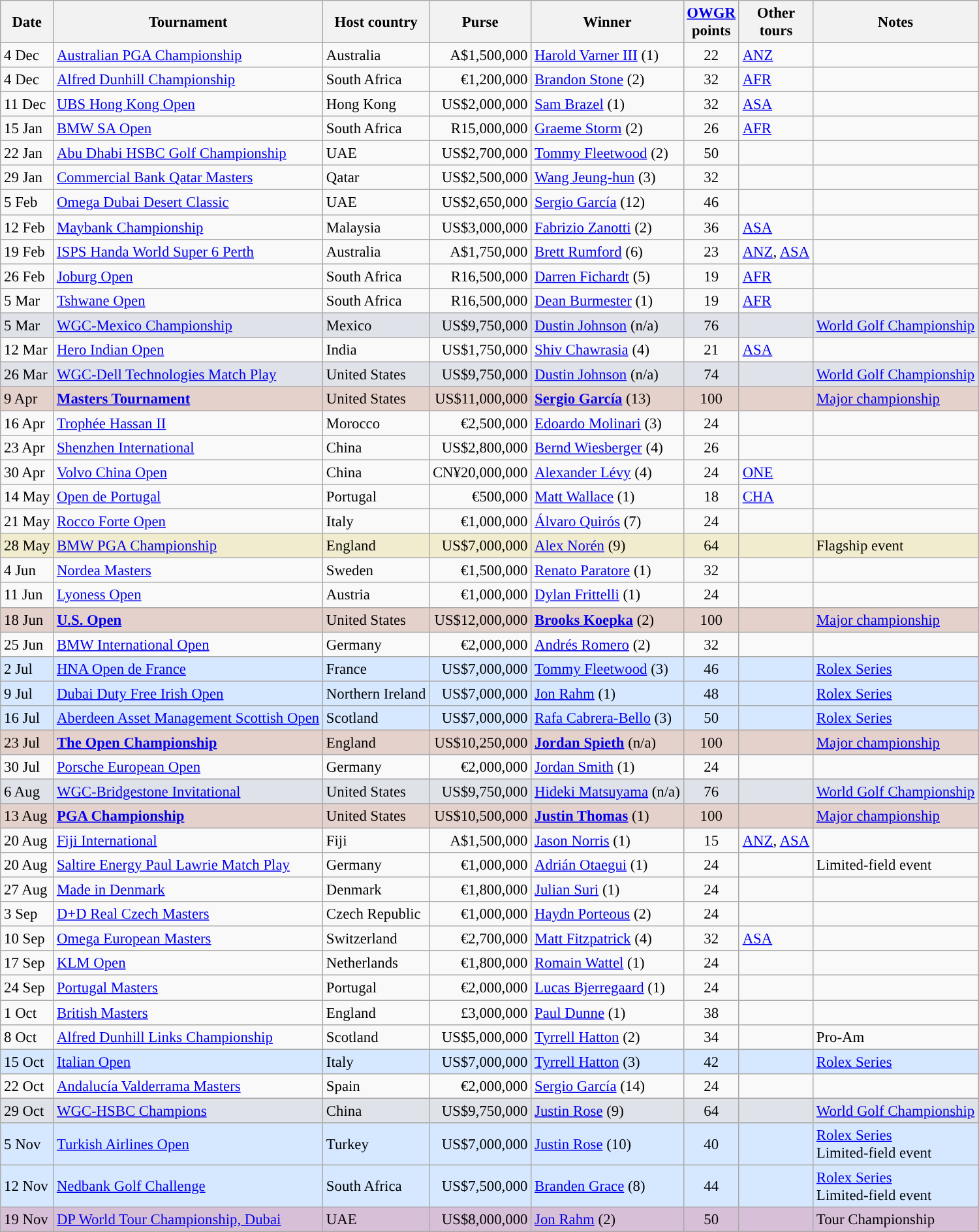<table class="wikitable" style="font-size:95%">
<tr>
<th>Date</th>
<th>Tournament</th>
<th>Host country</th>
<th>Purse</th>
<th>Winner</th>
<th><a href='#'>OWGR</a><br>points</th>
<th>Other<br>tours</th>
<th>Notes</th>
</tr>
<tr>
<td>4 Dec</td>
<td><a href='#'>Australian PGA Championship</a></td>
<td>Australia</td>
<td align=right>A$1,500,000</td>
<td> <a href='#'>Harold Varner III</a> (1)</td>
<td align=center>22</td>
<td><a href='#'>ANZ</a></td>
<td></td>
</tr>
<tr>
<td>4 Dec</td>
<td><a href='#'>Alfred Dunhill Championship</a></td>
<td>South Africa</td>
<td align=right>€1,200,000</td>
<td> <a href='#'>Brandon Stone</a> (2)</td>
<td align=center>32</td>
<td><a href='#'>AFR</a></td>
<td></td>
</tr>
<tr>
<td>11 Dec</td>
<td><a href='#'>UBS Hong Kong Open</a></td>
<td>Hong Kong</td>
<td align=right>US$2,000,000</td>
<td> <a href='#'>Sam Brazel</a> (1)</td>
<td align=center>32</td>
<td><a href='#'>ASA</a></td>
<td></td>
</tr>
<tr>
<td>15 Jan</td>
<td><a href='#'>BMW SA Open</a></td>
<td>South Africa</td>
<td align=right>R15,000,000</td>
<td> <a href='#'>Graeme Storm</a> (2)</td>
<td align=center>26</td>
<td><a href='#'>AFR</a></td>
<td></td>
</tr>
<tr>
<td>22 Jan</td>
<td><a href='#'>Abu Dhabi HSBC Golf Championship</a></td>
<td>UAE</td>
<td align=right>US$2,700,000</td>
<td> <a href='#'>Tommy Fleetwood</a> (2)</td>
<td align=center>50</td>
<td></td>
<td></td>
</tr>
<tr>
<td>29 Jan</td>
<td><a href='#'>Commercial Bank Qatar Masters</a></td>
<td>Qatar</td>
<td align=right>US$2,500,000</td>
<td> <a href='#'>Wang Jeung-hun</a> (3)</td>
<td align=center>32</td>
<td></td>
<td></td>
</tr>
<tr>
<td>5 Feb</td>
<td><a href='#'>Omega Dubai Desert Classic</a></td>
<td>UAE</td>
<td align=right>US$2,650,000</td>
<td> <a href='#'>Sergio García</a> (12)</td>
<td align=center>46</td>
<td></td>
<td></td>
</tr>
<tr>
<td>12 Feb</td>
<td><a href='#'>Maybank Championship</a></td>
<td>Malaysia</td>
<td align=right>US$3,000,000</td>
<td> <a href='#'>Fabrizio Zanotti</a> (2)</td>
<td align=center>36</td>
<td><a href='#'>ASA</a></td>
<td></td>
</tr>
<tr>
<td>19 Feb</td>
<td><a href='#'>ISPS Handa World Super 6 Perth</a></td>
<td>Australia</td>
<td align=right>A$1,750,000</td>
<td> <a href='#'>Brett Rumford</a> (6)</td>
<td align=center>23</td>
<td><a href='#'>ANZ</a>, <a href='#'>ASA</a></td>
<td></td>
</tr>
<tr>
<td>26 Feb</td>
<td><a href='#'>Joburg Open</a></td>
<td>South Africa</td>
<td align=right>R16,500,000</td>
<td> <a href='#'>Darren Fichardt</a> (5)</td>
<td align=center>19</td>
<td><a href='#'>AFR</a></td>
<td></td>
</tr>
<tr>
<td>5 Mar</td>
<td><a href='#'>Tshwane Open</a></td>
<td>South Africa</td>
<td align=right>R16,500,000</td>
<td> <a href='#'>Dean Burmester</a> (1)</td>
<td align=center>19</td>
<td><a href='#'>AFR</a></td>
<td></td>
</tr>
<tr style="background:#dfe2e9;">
<td>5 Mar</td>
<td><a href='#'>WGC-Mexico Championship</a></td>
<td>Mexico</td>
<td align=right>US$9,750,000</td>
<td> <a href='#'>Dustin Johnson</a> (n/a)</td>
<td align=center>76</td>
<td></td>
<td><a href='#'>World Golf Championship</a></td>
</tr>
<tr>
<td>12 Mar</td>
<td><a href='#'>Hero Indian Open</a></td>
<td>India</td>
<td align=right>US$1,750,000</td>
<td> <a href='#'>Shiv Chawrasia</a> (4)</td>
<td align=center>21</td>
<td><a href='#'>ASA</a></td>
<td></td>
</tr>
<tr style="background:#dfe2e9;">
<td>26 Mar</td>
<td><a href='#'>WGC-Dell Technologies Match Play</a></td>
<td>United States</td>
<td align=right>US$9,750,000</td>
<td> <a href='#'>Dustin Johnson</a> (n/a)</td>
<td align=center>74</td>
<td></td>
<td><a href='#'>World Golf Championship</a></td>
</tr>
<tr style="background:#e5d1cb;">
<td>9 Apr</td>
<td><strong><a href='#'>Masters Tournament</a></strong></td>
<td>United States</td>
<td align=right>US$11,000,000</td>
<td> <strong><a href='#'>Sergio García</a></strong> (13)</td>
<td align=center>100</td>
<td></td>
<td><a href='#'>Major championship</a></td>
</tr>
<tr>
<td>16 Apr</td>
<td><a href='#'>Trophée Hassan II</a></td>
<td>Morocco</td>
<td align=right>€2,500,000</td>
<td> <a href='#'>Edoardo Molinari</a> (3)</td>
<td align=center>24</td>
<td></td>
<td></td>
</tr>
<tr>
<td>23 Apr</td>
<td><a href='#'>Shenzhen International</a></td>
<td>China</td>
<td align=right>US$2,800,000</td>
<td> <a href='#'>Bernd Wiesberger</a> (4)</td>
<td align=center>26</td>
<td></td>
<td></td>
</tr>
<tr>
<td>30 Apr</td>
<td><a href='#'>Volvo China Open</a></td>
<td>China</td>
<td align=right>CN¥20,000,000</td>
<td> <a href='#'>Alexander Lévy</a> (4)</td>
<td align=center>24</td>
<td><a href='#'>ONE</a></td>
<td></td>
</tr>
<tr>
<td>14 May</td>
<td><a href='#'>Open de Portugal</a></td>
<td>Portugal</td>
<td align=right>€500,000</td>
<td> <a href='#'>Matt Wallace</a> (1)</td>
<td align=center>18</td>
<td><a href='#'>CHA</a></td>
<td></td>
</tr>
<tr>
<td>21 May</td>
<td><a href='#'>Rocco Forte Open</a></td>
<td>Italy</td>
<td align=right>€1,000,000</td>
<td> <a href='#'>Álvaro Quirós</a> (7)</td>
<td align=center>24</td>
<td></td>
<td></td>
</tr>
<tr style="background:#f2ecce;">
<td>28 May</td>
<td><a href='#'>BMW PGA Championship</a></td>
<td>England</td>
<td align=right>US$7,000,000</td>
<td> <a href='#'>Alex Norén</a> (9)</td>
<td align=center>64</td>
<td></td>
<td>Flagship event</td>
</tr>
<tr>
<td>4 Jun</td>
<td><a href='#'>Nordea Masters</a></td>
<td>Sweden</td>
<td align=right>€1,500,000</td>
<td> <a href='#'>Renato Paratore</a> (1)</td>
<td align=center>32</td>
<td></td>
<td></td>
</tr>
<tr>
<td>11 Jun</td>
<td><a href='#'>Lyoness Open</a></td>
<td>Austria</td>
<td align=right>€1,000,000</td>
<td> <a href='#'>Dylan Frittelli</a> (1)</td>
<td align=center>24</td>
<td></td>
<td></td>
</tr>
<tr style="background:#e5d1cb;">
<td>18 Jun</td>
<td><strong><a href='#'>U.S. Open</a></strong></td>
<td>United States</td>
<td align=right>US$12,000,000</td>
<td> <strong><a href='#'>Brooks Koepka</a></strong> (2)</td>
<td align=center>100</td>
<td></td>
<td><a href='#'>Major championship</a></td>
</tr>
<tr>
<td>25 Jun</td>
<td><a href='#'>BMW International Open</a></td>
<td>Germany</td>
<td align=right>€2,000,000</td>
<td> <a href='#'>Andrés Romero</a> (2)</td>
<td align=center>32</td>
<td></td>
<td></td>
</tr>
<tr style="background:#D6E8FF;">
<td>2 Jul</td>
<td><a href='#'>HNA Open de France</a></td>
<td>France</td>
<td align=right>US$7,000,000</td>
<td> <a href='#'>Tommy Fleetwood</a> (3)</td>
<td align=center>46</td>
<td></td>
<td><a href='#'>Rolex Series</a></td>
</tr>
<tr style="background:#D6E8FF;">
<td>9 Jul</td>
<td><a href='#'>Dubai Duty Free Irish Open</a></td>
<td>Northern Ireland</td>
<td align=right>US$7,000,000</td>
<td> <a href='#'>Jon Rahm</a> (1)</td>
<td align=center>48</td>
<td></td>
<td><a href='#'>Rolex Series</a></td>
</tr>
<tr style="background:#D6E8FF;">
<td>16 Jul</td>
<td><a href='#'>Aberdeen Asset Management Scottish Open</a></td>
<td>Scotland</td>
<td align=right>US$7,000,000</td>
<td> <a href='#'>Rafa Cabrera-Bello</a> (3)</td>
<td align=center>50</td>
<td></td>
<td><a href='#'>Rolex Series</a></td>
</tr>
<tr style="background:#e5d1cb;">
<td>23 Jul</td>
<td><strong><a href='#'>The Open Championship</a></strong></td>
<td>England</td>
<td align=right>US$10,250,000</td>
<td> <strong><a href='#'>Jordan Spieth</a></strong> (n/a)</td>
<td align=center>100</td>
<td></td>
<td><a href='#'>Major championship</a></td>
</tr>
<tr>
<td>30 Jul</td>
<td><a href='#'>Porsche European Open</a></td>
<td>Germany</td>
<td align=right>€2,000,000</td>
<td> <a href='#'>Jordan Smith</a> (1)</td>
<td align=center>24</td>
<td></td>
<td></td>
</tr>
<tr style="background:#dfe2e9;">
<td>6 Aug</td>
<td><a href='#'>WGC-Bridgestone Invitational</a></td>
<td>United States</td>
<td align=right>US$9,750,000</td>
<td> <a href='#'>Hideki Matsuyama</a> (n/a)</td>
<td align=center>76</td>
<td></td>
<td><a href='#'>World Golf Championship</a></td>
</tr>
<tr style="background:#e5d1cb;">
<td>13 Aug</td>
<td><strong><a href='#'>PGA Championship</a></strong></td>
<td>United States</td>
<td align=right>US$10,500,000</td>
<td> <strong><a href='#'>Justin Thomas</a></strong> (1)</td>
<td align=center>100</td>
<td></td>
<td><a href='#'>Major championship</a></td>
</tr>
<tr>
<td>20 Aug</td>
<td><a href='#'>Fiji International</a></td>
<td>Fiji</td>
<td align=right>A$1,500,000</td>
<td> <a href='#'>Jason Norris</a> (1)</td>
<td align=center>15</td>
<td><a href='#'>ANZ</a>, <a href='#'>ASA</a></td>
<td></td>
</tr>
<tr>
<td>20 Aug</td>
<td><a href='#'>Saltire Energy Paul Lawrie Match Play</a></td>
<td>Germany</td>
<td align=right>€1,000,000</td>
<td> <a href='#'>Adrián Otaegui</a> (1)</td>
<td align=center>24</td>
<td></td>
<td>Limited-field event</td>
</tr>
<tr>
<td>27 Aug</td>
<td><a href='#'>Made in Denmark</a></td>
<td>Denmark</td>
<td align=right>€1,800,000</td>
<td> <a href='#'>Julian Suri</a> (1)</td>
<td align=center>24</td>
<td></td>
<td></td>
</tr>
<tr>
<td>3 Sep</td>
<td><a href='#'>D+D Real Czech Masters</a></td>
<td>Czech Republic</td>
<td align=right>€1,000,000</td>
<td> <a href='#'>Haydn Porteous</a> (2)</td>
<td align=center>24</td>
<td></td>
<td></td>
</tr>
<tr>
<td>10 Sep</td>
<td><a href='#'>Omega European Masters</a></td>
<td>Switzerland</td>
<td align=right>€2,700,000</td>
<td> <a href='#'>Matt Fitzpatrick</a> (4)</td>
<td align=center>32</td>
<td><a href='#'>ASA</a></td>
<td></td>
</tr>
<tr>
<td>17 Sep</td>
<td><a href='#'>KLM Open</a></td>
<td>Netherlands</td>
<td align=right>€1,800,000</td>
<td> <a href='#'>Romain Wattel</a> (1)</td>
<td align=center>24</td>
<td></td>
<td></td>
</tr>
<tr>
<td>24 Sep</td>
<td><a href='#'>Portugal Masters</a></td>
<td>Portugal</td>
<td align=right>€2,000,000</td>
<td> <a href='#'>Lucas Bjerregaard</a> (1)</td>
<td align=center>24</td>
<td></td>
<td></td>
</tr>
<tr>
<td>1 Oct</td>
<td><a href='#'>British Masters</a></td>
<td>England</td>
<td align=right>£3,000,000</td>
<td> <a href='#'>Paul Dunne</a> (1)</td>
<td align=center>38</td>
<td></td>
<td></td>
</tr>
<tr>
<td>8 Oct</td>
<td><a href='#'>Alfred Dunhill Links Championship</a></td>
<td>Scotland</td>
<td align=right>US$5,000,000</td>
<td> <a href='#'>Tyrrell Hatton</a> (2)</td>
<td align=center>34</td>
<td></td>
<td>Pro-Am</td>
</tr>
<tr style="background:#D6E8FF;">
<td>15 Oct</td>
<td><a href='#'>Italian Open</a></td>
<td>Italy</td>
<td align=right>US$7,000,000</td>
<td> <a href='#'>Tyrrell Hatton</a> (3)</td>
<td align=center>42</td>
<td></td>
<td><a href='#'>Rolex Series</a></td>
</tr>
<tr>
<td>22 Oct</td>
<td><a href='#'>Andalucía Valderrama Masters</a></td>
<td>Spain</td>
<td align=right>€2,000,000</td>
<td> <a href='#'>Sergio García</a> (14)</td>
<td align=center>24</td>
<td></td>
<td></td>
</tr>
<tr style="background:#dfe2e9;">
<td>29 Oct</td>
<td><a href='#'>WGC-HSBC Champions</a></td>
<td>China</td>
<td align=right>US$9,750,000</td>
<td> <a href='#'>Justin Rose</a> (9)</td>
<td align=center>64</td>
<td></td>
<td><a href='#'>World Golf Championship</a></td>
</tr>
<tr style="background:#D6E8FF;">
<td>5 Nov</td>
<td><a href='#'>Turkish Airlines Open</a></td>
<td>Turkey</td>
<td align=right>US$7,000,000</td>
<td> <a href='#'>Justin Rose</a> (10)</td>
<td align=center>40</td>
<td></td>
<td><a href='#'>Rolex Series</a><br>Limited-field event</td>
</tr>
<tr style="background:#D6E8FF;">
<td>12 Nov</td>
<td><a href='#'>Nedbank Golf Challenge</a></td>
<td>South Africa</td>
<td align=right>US$7,500,000</td>
<td> <a href='#'>Branden Grace</a> (8)</td>
<td align=center>44</td>
<td></td>
<td><a href='#'>Rolex Series</a><br>Limited-field event</td>
</tr>
<tr style="background:thistle;">
<td>19 Nov</td>
<td><a href='#'>DP World Tour Championship, Dubai</a></td>
<td>UAE</td>
<td align=right>US$8,000,000</td>
<td> <a href='#'>Jon Rahm</a> (2)</td>
<td align=center>50</td>
<td></td>
<td>Tour Championship</td>
</tr>
</table>
